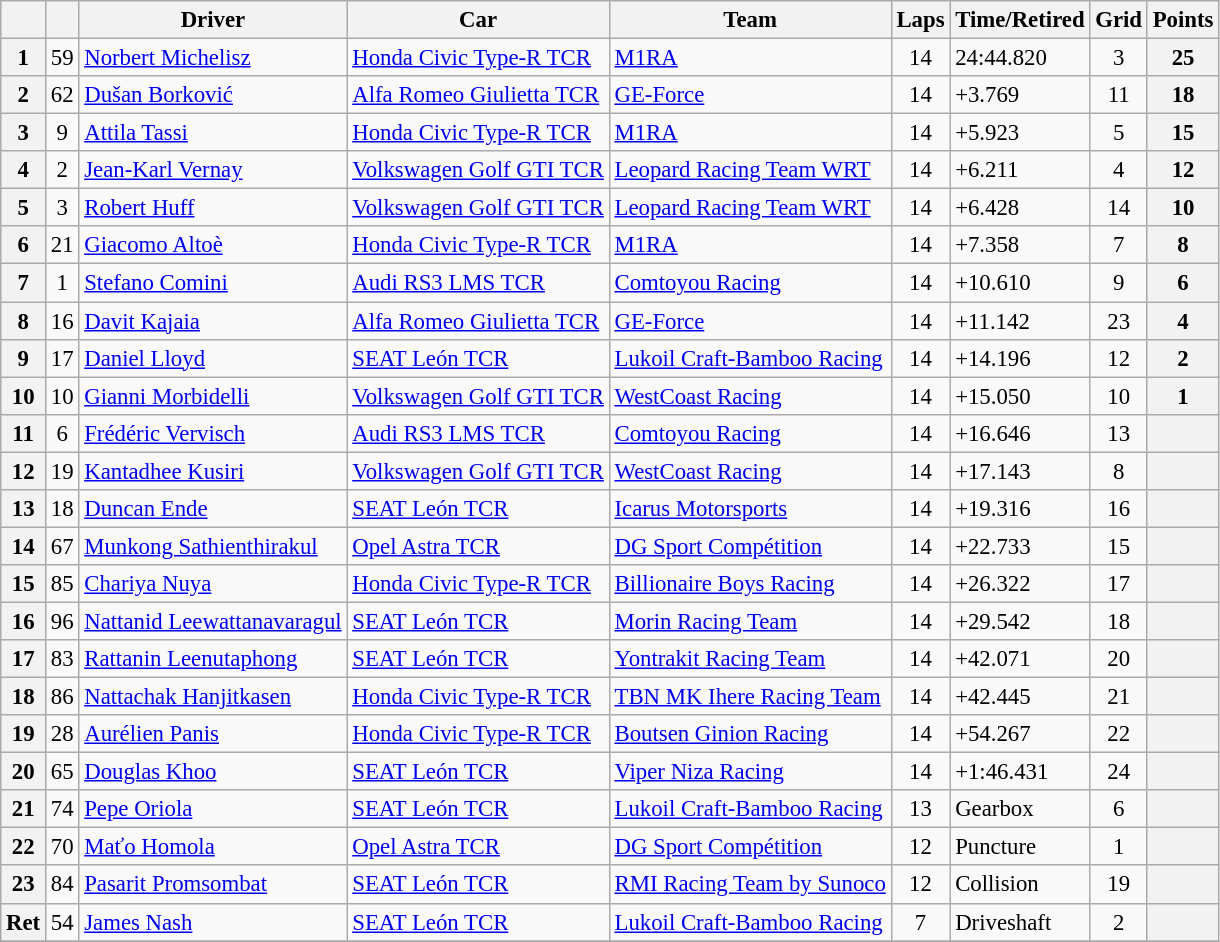<table class="wikitable sortable" style="font-size:95%">
<tr>
<th></th>
<th></th>
<th>Driver</th>
<th>Car</th>
<th>Team</th>
<th>Laps</th>
<th>Time/Retired</th>
<th>Grid</th>
<th>Points</th>
</tr>
<tr>
<th>1</th>
<td align=center>59</td>
<td> <a href='#'>Norbert Michelisz</a></td>
<td><a href='#'>Honda Civic Type-R TCR</a></td>
<td> <a href='#'>M1RA</a></td>
<td align=center>14</td>
<td>24:44.820</td>
<td align=center>3</td>
<th>25</th>
</tr>
<tr>
<th>2</th>
<td align=center>62</td>
<td> <a href='#'>Dušan Borković</a></td>
<td><a href='#'>Alfa Romeo Giulietta TCR</a></td>
<td> <a href='#'>GE-Force</a></td>
<td align=center>14</td>
<td>+3.769</td>
<td align=center>11</td>
<th>18</th>
</tr>
<tr>
<th>3</th>
<td align=center>9</td>
<td> <a href='#'>Attila Tassi</a></td>
<td><a href='#'>Honda Civic Type-R TCR</a></td>
<td> <a href='#'>M1RA</a></td>
<td align=center>14</td>
<td>+5.923</td>
<td align=center>5</td>
<th>15</th>
</tr>
<tr>
<th>4</th>
<td align=center>2</td>
<td> <a href='#'>Jean-Karl Vernay</a></td>
<td><a href='#'>Volkswagen Golf GTI TCR</a></td>
<td> <a href='#'>Leopard Racing Team WRT</a></td>
<td align=center>14</td>
<td>+6.211</td>
<td align=center>4</td>
<th>12</th>
</tr>
<tr>
<th>5</th>
<td align=center>3</td>
<td> <a href='#'>Robert Huff</a></td>
<td><a href='#'>Volkswagen Golf GTI TCR</a></td>
<td> <a href='#'>Leopard Racing Team WRT</a></td>
<td align=center>14</td>
<td>+6.428</td>
<td align=center>14</td>
<th>10</th>
</tr>
<tr>
<th>6</th>
<td align=center>21</td>
<td> <a href='#'>Giacomo Altoè</a></td>
<td><a href='#'>Honda Civic Type-R TCR</a></td>
<td> <a href='#'>M1RA</a></td>
<td align=center>14</td>
<td>+7.358</td>
<td align=center>7</td>
<th>8</th>
</tr>
<tr>
<th>7</th>
<td align=center>1</td>
<td> <a href='#'>Stefano Comini</a></td>
<td><a href='#'>Audi RS3 LMS TCR</a></td>
<td> <a href='#'>Comtoyou Racing</a></td>
<td align=center>14</td>
<td>+10.610</td>
<td align=center>9</td>
<th>6</th>
</tr>
<tr>
<th>8</th>
<td align=center>16</td>
<td> <a href='#'>Davit Kajaia</a></td>
<td><a href='#'>Alfa Romeo Giulietta TCR</a></td>
<td> <a href='#'>GE-Force</a></td>
<td align=center>14</td>
<td>+11.142</td>
<td align=center>23</td>
<th>4</th>
</tr>
<tr>
<th>9</th>
<td align=center>17</td>
<td> <a href='#'>Daniel Lloyd</a></td>
<td><a href='#'>SEAT León TCR</a></td>
<td> <a href='#'>Lukoil Craft-Bamboo Racing</a></td>
<td align=center>14</td>
<td>+14.196</td>
<td align=center>12</td>
<th>2</th>
</tr>
<tr>
<th>10</th>
<td align=center>10</td>
<td> <a href='#'>Gianni Morbidelli</a></td>
<td><a href='#'>Volkswagen Golf GTI TCR</a></td>
<td> <a href='#'>WestCoast Racing</a></td>
<td align=center>14</td>
<td>+15.050</td>
<td align=center>10</td>
<th>1</th>
</tr>
<tr>
<th>11</th>
<td align=center>6</td>
<td> <a href='#'>Frédéric Vervisch</a></td>
<td><a href='#'>Audi RS3 LMS TCR</a></td>
<td> <a href='#'>Comtoyou Racing</a></td>
<td align=center>14</td>
<td>+16.646</td>
<td align=center>13</td>
<th></th>
</tr>
<tr>
<th>12</th>
<td align=center>19</td>
<td> <a href='#'>Kantadhee Kusiri</a></td>
<td><a href='#'>Volkswagen Golf GTI TCR</a></td>
<td> <a href='#'>WestCoast Racing</a></td>
<td align=center>14</td>
<td>+17.143</td>
<td align=center>8</td>
<th></th>
</tr>
<tr>
<th>13</th>
<td align=center>18</td>
<td> <a href='#'>Duncan Ende</a></td>
<td><a href='#'>SEAT León TCR</a></td>
<td> <a href='#'>Icarus Motorsports</a></td>
<td align=center>14</td>
<td>+19.316</td>
<td align=center>16</td>
<th></th>
</tr>
<tr>
<th>14</th>
<td align=center>67</td>
<td> <a href='#'>Munkong Sathienthirakul</a></td>
<td><a href='#'>Opel Astra TCR</a></td>
<td> <a href='#'>DG Sport Compétition</a></td>
<td align=center>14</td>
<td>+22.733</td>
<td align=center>15</td>
<th></th>
</tr>
<tr>
<th>15</th>
<td align=center>85</td>
<td> <a href='#'>Chariya Nuya</a></td>
<td><a href='#'>Honda Civic Type-R TCR</a></td>
<td> <a href='#'>Billionaire Boys Racing</a></td>
<td align=center>14</td>
<td>+26.322</td>
<td align=center>17</td>
<th></th>
</tr>
<tr>
<th>16</th>
<td align=center>96</td>
<td> <a href='#'>Nattanid Leewattanavaragul</a></td>
<td><a href='#'>SEAT León TCR</a></td>
<td> <a href='#'>Morin Racing Team</a></td>
<td align=center>14</td>
<td>+29.542</td>
<td align=center>18</td>
<th></th>
</tr>
<tr>
<th>17</th>
<td align=center>83</td>
<td> <a href='#'>Rattanin Leenutaphong</a></td>
<td><a href='#'>SEAT León TCR</a></td>
<td> <a href='#'>Yontrakit Racing Team</a></td>
<td align=center>14</td>
<td>+42.071</td>
<td align=center>20</td>
<th></th>
</tr>
<tr>
<th>18</th>
<td align=center>86</td>
<td> <a href='#'>Nattachak Hanjitkasen</a></td>
<td><a href='#'>Honda Civic Type-R TCR</a></td>
<td> <a href='#'>TBN MK Ihere Racing Team</a></td>
<td align=center>14</td>
<td>+42.445</td>
<td align=center>21</td>
<th></th>
</tr>
<tr>
<th>19</th>
<td align=center>28</td>
<td> <a href='#'>Aurélien Panis</a></td>
<td><a href='#'>Honda Civic Type-R TCR</a></td>
<td> <a href='#'>Boutsen Ginion Racing</a></td>
<td align=center>14</td>
<td>+54.267</td>
<td align=center>22</td>
<th></th>
</tr>
<tr>
<th>20</th>
<td align=center>65</td>
<td> <a href='#'>Douglas Khoo</a></td>
<td><a href='#'>SEAT León TCR</a></td>
<td> <a href='#'>Viper Niza Racing</a></td>
<td align=center>14</td>
<td>+1:46.431</td>
<td align=center>24</td>
<th></th>
</tr>
<tr>
<th>21</th>
<td align=center>74</td>
<td> <a href='#'>Pepe Oriola</a></td>
<td><a href='#'>SEAT León TCR</a></td>
<td> <a href='#'>Lukoil Craft-Bamboo Racing</a></td>
<td align=center>13</td>
<td>Gearbox</td>
<td align=center>6</td>
<th></th>
</tr>
<tr>
<th>22</th>
<td align=center>70</td>
<td> <a href='#'>Maťo Homola</a></td>
<td><a href='#'>Opel Astra TCR</a></td>
<td> <a href='#'>DG Sport Compétition</a></td>
<td align=center>12</td>
<td>Puncture</td>
<td align=center>1</td>
<th></th>
</tr>
<tr>
<th>23</th>
<td align=center>84</td>
<td> <a href='#'>Pasarit Promsombat</a></td>
<td><a href='#'>SEAT León TCR</a></td>
<td> <a href='#'>RMI Racing Team by Sunoco</a></td>
<td align=center>12</td>
<td>Collision</td>
<td align=center>19</td>
<th></th>
</tr>
<tr>
<th>Ret</th>
<td align=center>54</td>
<td> <a href='#'>James Nash</a></td>
<td><a href='#'>SEAT León TCR</a></td>
<td> <a href='#'>Lukoil Craft-Bamboo Racing</a></td>
<td align=center>7</td>
<td>Driveshaft</td>
<td align=center>2</td>
<th></th>
</tr>
<tr>
</tr>
</table>
